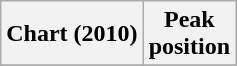<table class="wikitable plainrowheaders">
<tr>
<th>Chart (2010)</th>
<th>Peak<br>position</th>
</tr>
<tr>
</tr>
</table>
